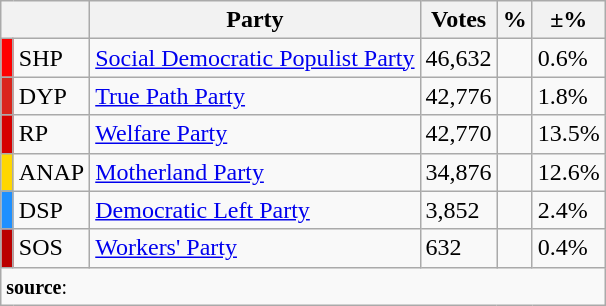<table class="wikitable">
<tr>
<th colspan="2"></th>
<th>Party</th>
<th>Votes</th>
<th>%</th>
<th>±%</th>
</tr>
<tr>
<td bgcolor="#FF0000" width="1"></td>
<td>SHP</td>
<td><a href='#'>Social Democratic Populist Party</a></td>
<td>46,632</td>
<td></td>
<td> 0.6%</td>
</tr>
<tr>
<td bgcolor="#DA251C" width="1"></td>
<td>DYP</td>
<td><a href='#'>True Path Party</a></td>
<td>42,776</td>
<td></td>
<td> 1.8%</td>
</tr>
<tr>
<td bgcolor="#D60000" width="1"></td>
<td>RP</td>
<td><a href='#'>Welfare Party</a></td>
<td>42,770</td>
<td></td>
<td> 13.5%</td>
</tr>
<tr align="left">
<td bgcolor="#FFD700" width="1"></td>
<td>ANAP</td>
<td><a href='#'>Motherland Party</a></td>
<td>34,876</td>
<td></td>
<td> 12.6%</td>
</tr>
<tr>
<td bgcolor="#1E90FF" width="1"></td>
<td>DSP</td>
<td><a href='#'>Democratic Left Party</a></td>
<td>3,852</td>
<td></td>
<td> 2.4%</td>
</tr>
<tr>
<td bgcolor="#BB0000" width="1"></td>
<td>SOS</td>
<td><a href='#'>Workers' Party</a></td>
<td>632</td>
<td></td>
<td> 0.4%</td>
</tr>
<tr>
<td colspan="9" align="left"><small><strong>source</strong>: </small></td>
</tr>
</table>
